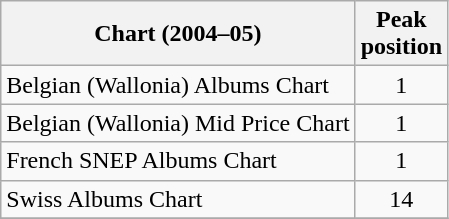<table class="wikitable sortable">
<tr>
<th>Chart (2004–05)</th>
<th>Peak<br>position</th>
</tr>
<tr>
<td>Belgian (Wallonia) Albums Chart</td>
<td align="center">1</td>
</tr>
<tr>
<td>Belgian (Wallonia) Mid Price Chart</td>
<td align="center">1</td>
</tr>
<tr>
<td>French SNEP Albums Chart</td>
<td align="center">1</td>
</tr>
<tr>
<td>Swiss Albums Chart</td>
<td align="center">14</td>
</tr>
<tr>
</tr>
</table>
